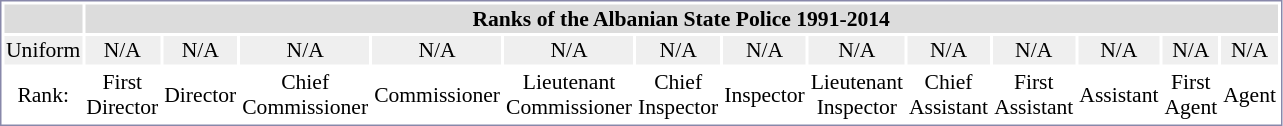<table style="width:50%; border:1px solid #8888aa; background:#fff; padding:0; font-size:90%; margin:0 12px 12px 0; text-align:center;">
<tr style="background:#DCDCDC;">
<th></th>
<th colspan="13">Ranks of the Albanian State Police 1991-2014</th>
</tr>
<tr style="text-align:center; background:#efefef;">
<td>Uniform</td>
<td style="vertical-align: middle">N/A</td>
<td style="vertical-align: middle">N/A</td>
<td style="vertical-align: middle">N/A</td>
<td style="vertical-align: middle">N/A</td>
<td style="vertical-align: middle">N/A</td>
<td style="vertical-align: middle">N/A</td>
<td style="vertical-align: middle">N/A</td>
<td style="vertical-align: middle">N/A</td>
<td style="vertical-align: middle">N/A</td>
<td style="vertical-align: middle">N/A</td>
<td style="vertical-align: middle">N/A</td>
<td style="vertical-align: middle">N/A</td>
<td style="vertical-align: middle">N/A</td>
</tr>
<tr>
<td>Rank:</td>
<td>First Director <br> </td>
<td>Director <br> </td>
<td>Chief Commissioner <br> </td>
<td>Commissioner <br> </td>
<td>Lieutenant Commissioner<br> </td>
<td>Chief Inspector <br> </td>
<td>Inspector <br> </td>
<td>Lieutenant Inspector <br> </td>
<td>Chief Assistant <br> </td>
<td>First Assistant <br> </td>
<td>Assistant <br> </td>
<td>First Agent <br> </td>
<td>Agent <br> </td>
</tr>
</table>
